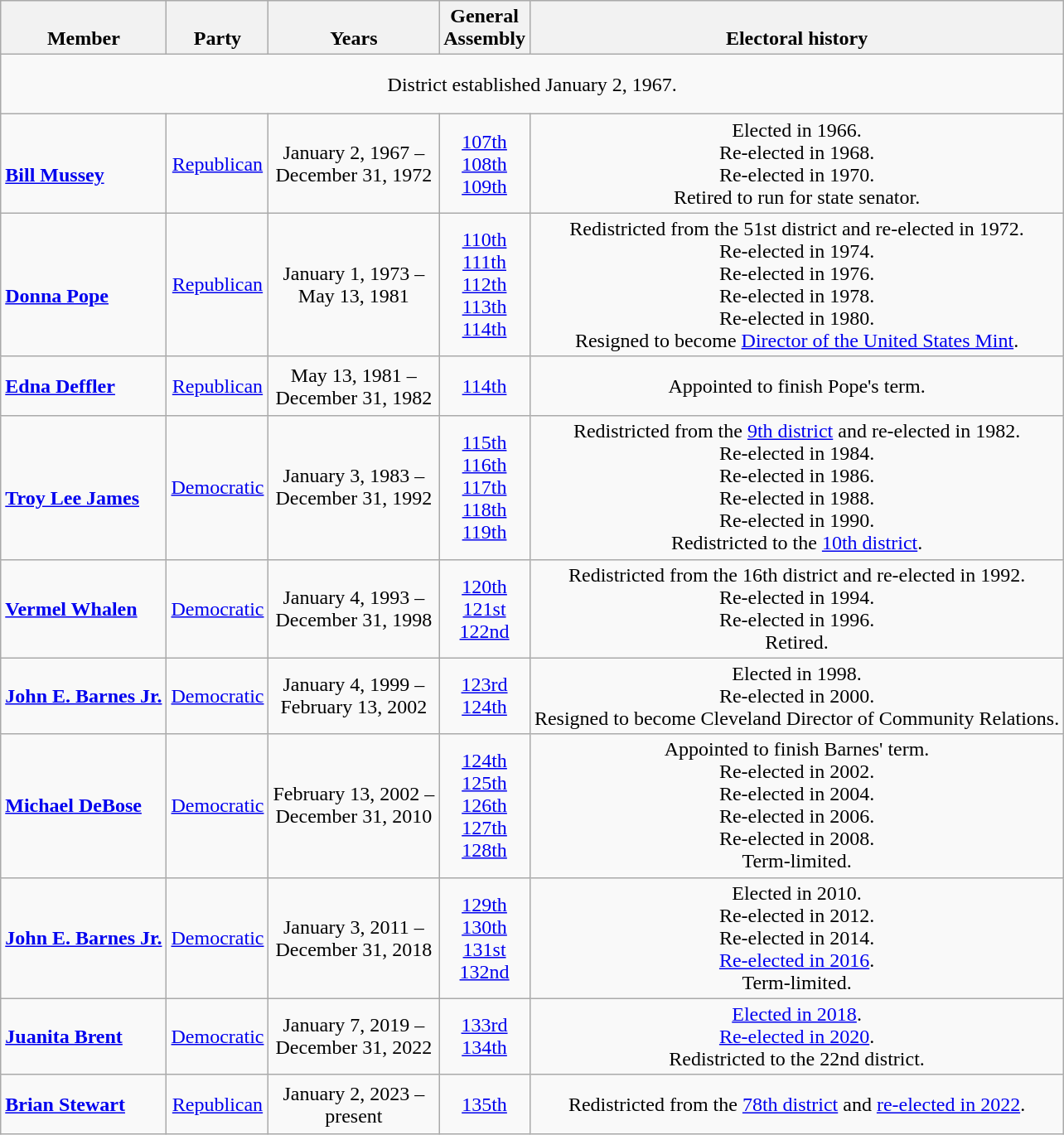<table class=wikitable style="text-align:center">
<tr valign=bottom>
<th>Member</th>
<th>Party</th>
<th>Years</th>
<th>General<br>Assembly</th>
<th>Electoral history</th>
</tr>
<tr style="height:3em">
<td colspan=5>District established January 2, 1967.</td>
</tr>
<tr style="height:3em">
<td align=left><br><strong><a href='#'>Bill Mussey</a></strong><br></td>
<td><a href='#'>Republican</a></td>
<td>January 2, 1967 –<br>December 31, 1972</td>
<td><a href='#'>107th</a><br><a href='#'>108th</a><br><a href='#'>109th</a></td>
<td>Elected in 1966.<br>Re-elected in 1968.<br>Re-elected in 1970.<br>Retired to run for state senator.</td>
</tr>
<tr style="height:3em">
<td align=left><br><strong><a href='#'>Donna Pope</a></strong><br></td>
<td><a href='#'>Republican</a></td>
<td>January 1, 1973 –<br>May 13, 1981</td>
<td><a href='#'>110th</a><br><a href='#'>111th</a><br><a href='#'>112th</a><br><a href='#'>113th</a><br><a href='#'>114th</a></td>
<td>Redistricted from the 51st district and re-elected in 1972.<br>Re-elected in 1974.<br>Re-elected in 1976.<br>Re-elected in 1978.<br>Re-elected in 1980.<br>Resigned to become <a href='#'>Director of the United States Mint</a>.</td>
</tr>
<tr style="height:3em">
<td align=left><strong><a href='#'>Edna Deffler</a></strong><br></td>
<td><a href='#'>Republican</a></td>
<td>May 13, 1981 –<br>December 31, 1982</td>
<td><a href='#'>114th</a></td>
<td>Appointed to finish Pope's term.</td>
</tr>
<tr style="height:3em">
<td align=left><br><strong><a href='#'>Troy Lee James</a></strong><br></td>
<td><a href='#'>Democratic</a></td>
<td>January 3, 1983 –<br>December 31, 1992</td>
<td><a href='#'>115th</a><br><a href='#'>116th</a><br><a href='#'>117th</a><br><a href='#'>118th</a><br><a href='#'>119th</a></td>
<td>Redistricted from the <a href='#'>9th district</a> and re-elected in 1982.<br>Re-elected in 1984.<br>Re-elected in 1986.<br>Re-elected in 1988.<br>Re-elected in 1990.<br>Redistricted to the <a href='#'>10th district</a>.</td>
</tr>
<tr style="height:3em">
<td align=left><strong><a href='#'>Vermel Whalen</a></strong><br></td>
<td><a href='#'>Democratic</a></td>
<td>January 4, 1993 –<br>December 31, 1998</td>
<td><a href='#'>120th</a><br><a href='#'>121st</a><br><a href='#'>122nd</a></td>
<td>Redistricted from the 16th district and re-elected in 1992.<br>Re-elected in 1994.<br>Re-elected in 1996.<br>Retired.</td>
</tr>
<tr style="height:3em">
<td align=left><strong><a href='#'>John E. Barnes Jr.</a></strong><br></td>
<td><a href='#'>Democratic</a></td>
<td>January 4, 1999 –<br>February 13, 2002</td>
<td><a href='#'>123rd</a><br><a href='#'>124th</a></td>
<td>Elected in 1998.<br>Re-elected in 2000.<br>Resigned to become Cleveland Director of Community Relations.</td>
</tr>
<tr style="height:3em">
<td align=left><strong><a href='#'>Michael DeBose</a></strong><br></td>
<td><a href='#'>Democratic</a></td>
<td>February 13, 2002 –<br>December 31, 2010</td>
<td><a href='#'>124th</a><br><a href='#'>125th</a><br><a href='#'>126th</a><br><a href='#'>127th</a><br><a href='#'>128th</a></td>
<td>Appointed to finish Barnes' term.<br>Re-elected in 2002.<br>Re-elected in 2004.<br>Re-elected in 2006.<br>Re-elected in 2008.<br>Term-limited.</td>
</tr>
<tr style="height:3em">
<td align=left><strong><a href='#'>John E. Barnes Jr.</a></strong><br></td>
<td><a href='#'>Democratic</a></td>
<td>January 3, 2011 –<br>December 31, 2018</td>
<td><a href='#'>129th</a><br><a href='#'>130th</a><br><a href='#'>131st</a><br><a href='#'>132nd</a></td>
<td>Elected in 2010.<br>Re-elected in 2012.<br>Re-elected in 2014.<br><a href='#'>Re-elected in 2016</a>.<br>Term-limited.</td>
</tr>
<tr style="height:3em">
<td align=left><strong><a href='#'>Juanita Brent</a></strong><br></td>
<td><a href='#'>Democratic</a></td>
<td>January 7, 2019 –<br>December 31, 2022</td>
<td><a href='#'>133rd</a><br><a href='#'>134th</a></td>
<td><a href='#'>Elected in 2018</a>.<br><a href='#'>Re-elected in 2020</a>.<br>Redistricted to the 22nd district.</td>
</tr>
<tr style="height:3em">
<td align=left><strong><a href='#'>Brian Stewart</a></strong><br></td>
<td><a href='#'>Republican</a></td>
<td>January 2, 2023 –<br>present</td>
<td><a href='#'>135th</a></td>
<td>Redistricted from the <a href='#'>78th district</a> and <a href='#'>re-elected in 2022</a>.</td>
</tr>
</table>
